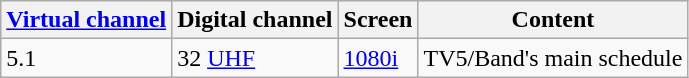<table class = "wikitable">
<tr>
<th><a href='#'>Virtual channel</a></th>
<th>Digital channel</th>
<th>Screen</th>
<th>Content</th>
</tr>
<tr>
<td>5.1</td>
<td>32 <a href='#'>UHF</a></td>
<td><a href='#'>1080i</a></td>
<td>TV5/Band's main schedule</td>
</tr>
</table>
